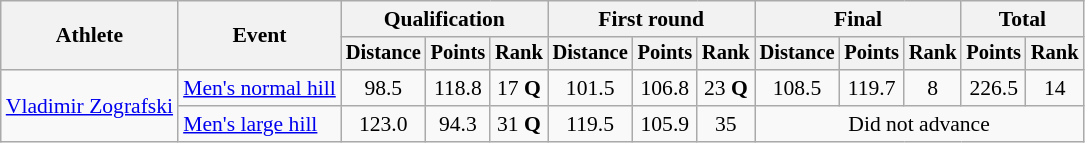<table class="wikitable" style="font-size:90%">
<tr>
<th rowspan="2">Athlete</th>
<th rowspan="2">Event</th>
<th colspan="3">Qualification</th>
<th colspan="3">First round</th>
<th colspan="3">Final</th>
<th colspan="2">Total</th>
</tr>
<tr style="font-size:95%">
<th>Distance</th>
<th>Points</th>
<th>Rank</th>
<th>Distance</th>
<th>Points</th>
<th>Rank</th>
<th>Distance</th>
<th>Points</th>
<th>Rank</th>
<th>Points</th>
<th>Rank</th>
</tr>
<tr align="center">
<td rowspan="2" align="left"><a href='#'>Vladimir Zografski</a></td>
<td align="left"><a href='#'>Men's normal hill</a></td>
<td>98.5</td>
<td>118.8</td>
<td>17 <strong>Q</strong></td>
<td>101.5</td>
<td>106.8</td>
<td>23 <strong>Q</strong></td>
<td>108.5</td>
<td>119.7</td>
<td>8</td>
<td>226.5</td>
<td>14</td>
</tr>
<tr align="center">
<td align="left"><a href='#'>Men's large hill</a></td>
<td>123.0</td>
<td>94.3</td>
<td>31 <strong>Q</strong></td>
<td>119.5</td>
<td>105.9</td>
<td>35</td>
<td colspan="5">Did not advance</td>
</tr>
</table>
